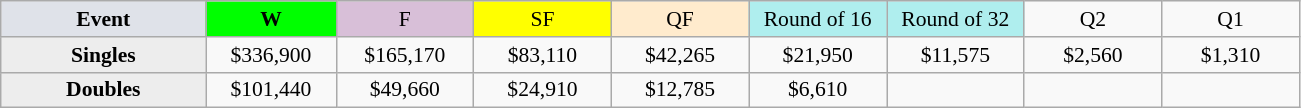<table class=wikitable style=font-size:90%;text-align:center>
<tr>
<td width=130 bgcolor=dfe2e9><strong>Event</strong></td>
<td width=80 bgcolor=lime><strong>W</strong></td>
<td width=85 bgcolor=thistle>F</td>
<td width=85 bgcolor=ffff00>SF</td>
<td width=85 bgcolor=ffebcd>QF</td>
<td width=85 bgcolor=afeeee>Round of 16</td>
<td width=85 bgcolor=afeeee>Round of 32</td>
<td width=85>Q2</td>
<td width=85>Q1</td>
</tr>
<tr>
<th style=background:#ededed>Singles</th>
<td>$336,900</td>
<td>$165,170</td>
<td>$83,110</td>
<td>$42,265</td>
<td>$21,950</td>
<td>$11,575</td>
<td>$2,560</td>
<td>$1,310</td>
</tr>
<tr>
<th style=background:#ededed>Doubles</th>
<td>$101,440</td>
<td>$49,660</td>
<td>$24,910</td>
<td>$12,785</td>
<td>$6,610</td>
<td></td>
<td></td>
<td></td>
</tr>
</table>
